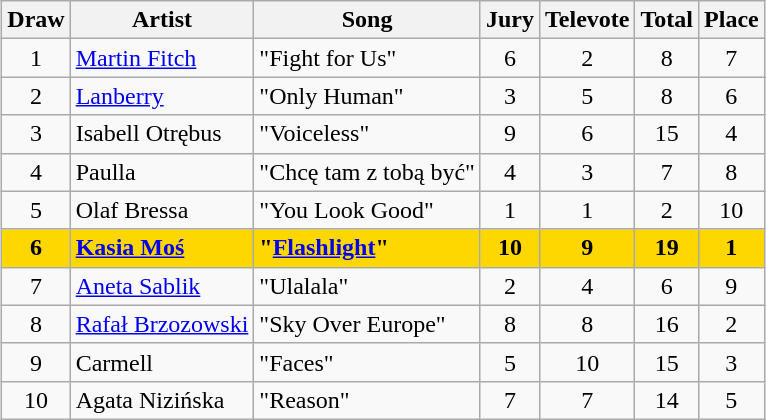<table class="sortable wikitable" style="margin: 1em auto 1em auto; text-align:center">
<tr>
<th>Draw</th>
<th>Artist</th>
<th>Song</th>
<th>Jury</th>
<th>Televote</th>
<th>Total</th>
<th>Place</th>
</tr>
<tr>
<td>1</td>
<td align="left"><a href='#'>Martin Fitch</a></td>
<td align="left">"Fight for Us"</td>
<td>6</td>
<td>2</td>
<td>8</td>
<td>7</td>
</tr>
<tr>
<td>2</td>
<td align="left"><a href='#'>Lanberry</a></td>
<td align="left">"Only Human"</td>
<td>3</td>
<td>5</td>
<td>8</td>
<td>6</td>
</tr>
<tr>
<td>3</td>
<td align="left">Isabell Otrębus</td>
<td align="left">"Voiceless"</td>
<td>9</td>
<td>6</td>
<td>15</td>
<td>4</td>
</tr>
<tr>
<td>4</td>
<td align="left">Paulla</td>
<td align="left">"Chcę tam z tobą być"</td>
<td>4</td>
<td>3</td>
<td>7</td>
<td>8</td>
</tr>
<tr>
<td>5</td>
<td align="left">Olaf Bressa</td>
<td align="left">"You Look Good"</td>
<td>1</td>
<td>1</td>
<td>2</td>
<td>10</td>
</tr>
<tr style="font-weight:bold; background:gold;">
<td>6</td>
<td align="left"><a href='#'>Kasia Moś</a></td>
<td align="left">"<a href='#'>Flashlight</a>"</td>
<td>10</td>
<td>9</td>
<td>19</td>
<td>1</td>
</tr>
<tr>
<td>7</td>
<td align="left"><a href='#'>Aneta Sablik</a></td>
<td align="left">"Ulalala"</td>
<td>2</td>
<td>4</td>
<td>6</td>
<td>9</td>
</tr>
<tr>
<td>8</td>
<td align="left"><a href='#'>Rafał Brzozowski</a></td>
<td align="left">"Sky Over Europe"</td>
<td>8</td>
<td>8</td>
<td>16</td>
<td>2</td>
</tr>
<tr>
<td>9</td>
<td align="left">Carmell</td>
<td align="left">"Faces"</td>
<td>5</td>
<td>10</td>
<td>15</td>
<td>3</td>
</tr>
<tr>
<td>10</td>
<td align="left">Agata Nizińska</td>
<td align="left">"Reason"</td>
<td>7</td>
<td>7</td>
<td>14</td>
<td>5</td>
</tr>
</table>
